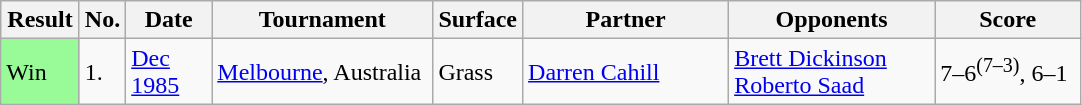<table class="sortable wikitable">
<tr>
<th style="width:45px">Result</th>
<th style="width:20px" class="unsortable">No.</th>
<th style="width:50px">Date</th>
<th style="width:140px">Tournament</th>
<th style="width:50px">Surface</th>
<th style="width:130px">Partner</th>
<th style="width:130px">Opponents</th>
<th style="width:90px" class="unsortable">Score</th>
</tr>
<tr>
<td style="background:#98fb98;">Win</td>
<td>1.</td>
<td><a href='#'>Dec 1985</a></td>
<td><a href='#'>Melbourne</a>, Australia</td>
<td>Grass</td>
<td> <a href='#'>Darren Cahill</a></td>
<td> <a href='#'>Brett Dickinson</a><br> <a href='#'>Roberto Saad</a></td>
<td>7–6<sup>(7–3)</sup>, 6–1</td>
</tr>
</table>
